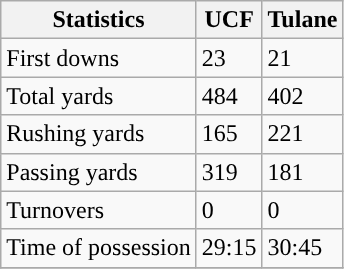<table class="wikitable" style="float: left;">
<tr>
<th>Statistics</th>
<th>UCF</th>
<th>Tulane</th>
</tr>
<tr>
<td>First downs</td>
<td>23</td>
<td>21</td>
</tr>
<tr>
<td>Total yards</td>
<td>484</td>
<td>402</td>
</tr>
<tr>
<td>Rushing yards</td>
<td>165</td>
<td>221</td>
</tr>
<tr>
<td>Passing yards</td>
<td>319</td>
<td>181</td>
</tr>
<tr>
<td>Turnovers</td>
<td>0</td>
<td>0</td>
</tr>
<tr>
<td>Time of possession</td>
<td>29:15</td>
<td>30:45</td>
</tr>
<tr>
</tr>
</table>
